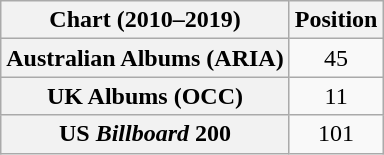<table class="wikitable sortable plainrowheaders" style="text-align:center">
<tr>
<th scope="col">Chart (2010–2019)</th>
<th scope="col">Position</th>
</tr>
<tr>
<th scope="row">Australian Albums (ARIA)</th>
<td>45</td>
</tr>
<tr>
<th scope="row">UK Albums (OCC)</th>
<td>11</td>
</tr>
<tr>
<th scope="row">US <em>Billboard</em> 200</th>
<td>101</td>
</tr>
</table>
